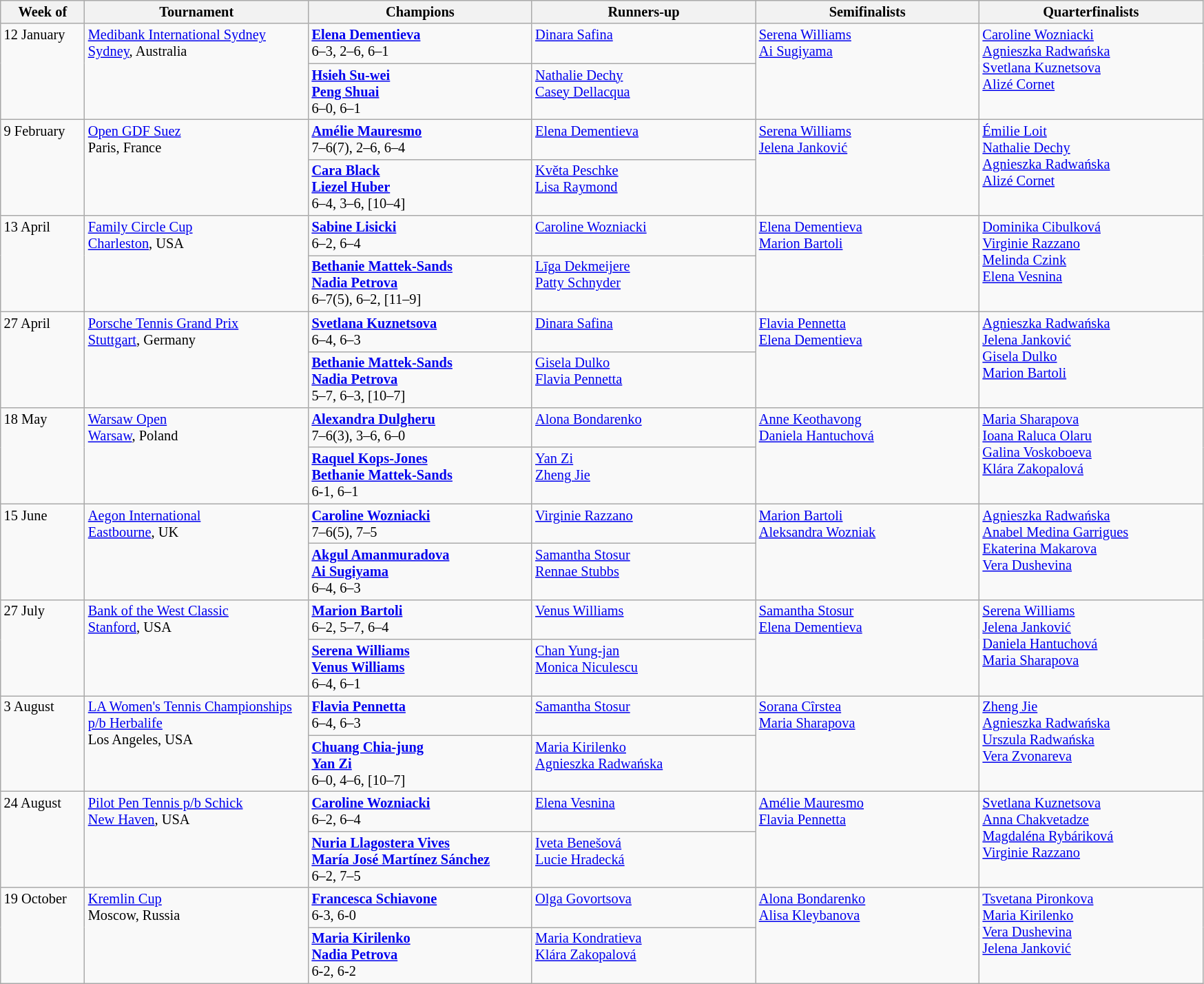<table class="wikitable" style="font-size:85%;">
<tr>
<th width="75">Week of</th>
<th width="210">Tournament</th>
<th width="210">Champions</th>
<th width="210">Runners-up</th>
<th width="210">Semifinalists</th>
<th width="210">Quarterfinalists</th>
</tr>
<tr valign=top>
<td rowspan=2>12 January</td>
<td rowspan=2><a href='#'>Medibank International Sydney</a><br> <a href='#'>Sydney</a>, Australia</td>
<td> <strong><a href='#'>Elena Dementieva</a></strong> <br> 6–3, 2–6, 6–1</td>
<td> <a href='#'>Dinara Safina</a></td>
<td rowspan=2> <a href='#'>Serena Williams</a> <br> <a href='#'>Ai Sugiyama</a></td>
<td rowspan=2> <a href='#'>Caroline Wozniacki</a><br> <a href='#'>Agnieszka Radwańska</a><br> <a href='#'>Svetlana Kuznetsova</a>  <br> <a href='#'>Alizé Cornet</a></td>
</tr>
<tr valign=top>
<td><strong> <a href='#'>Hsieh Su-wei</a><br> <a href='#'>Peng Shuai</a></strong>  <br> 6–0, 6–1</td>
<td> <a href='#'>Nathalie Dechy</a><br> <a href='#'>Casey Dellacqua</a></td>
</tr>
<tr valign=top>
<td rowspan=2>9 February</td>
<td rowspan=2><a href='#'>Open GDF Suez</a><br>  Paris, France</td>
<td> <strong><a href='#'>Amélie Mauresmo</a></strong> <br>7–6(7), 2–6, 6–4</td>
<td> <a href='#'>Elena Dementieva</a></td>
<td rowspan=2> <a href='#'>Serena Williams</a><br> <a href='#'>Jelena Janković</a></td>
<td rowspan=2> <a href='#'>Émilie Loit</a><br> <a href='#'>Nathalie Dechy</a><br> <a href='#'>Agnieszka Radwańska</a><br> <a href='#'>Alizé Cornet</a></td>
</tr>
<tr valign=top>
<td><strong> <a href='#'>Cara Black</a><br> <a href='#'>Liezel Huber</a></strong><br>6–4, 3–6, [10–4]</td>
<td> <a href='#'>Květa Peschke</a><br> <a href='#'>Lisa Raymond</a></td>
</tr>
<tr valign=top>
<td rowspan=2>13 April</td>
<td rowspan=2><a href='#'>Family Circle Cup</a><br> <a href='#'>Charleston</a>, USA</td>
<td> <strong><a href='#'>Sabine Lisicki</a></strong> <br> 6–2, 6–4</td>
<td> <a href='#'>Caroline Wozniacki</a></td>
<td rowspan=2> <a href='#'>Elena Dementieva</a><br> <a href='#'>Marion Bartoli</a></td>
<td rowspan=2> <a href='#'>Dominika Cibulková</a><br> <a href='#'>Virginie Razzano</a><br> <a href='#'>Melinda Czink</a><br> <a href='#'>Elena Vesnina</a></td>
</tr>
<tr valign=top>
<td><strong>  <a href='#'>Bethanie Mattek-Sands</a><br> <a href='#'>Nadia Petrova</a></strong> <br>6–7(5), 6–2, [11–9]</td>
<td>  <a href='#'>Līga Dekmeijere</a><br>  <a href='#'>Patty Schnyder</a></td>
</tr>
<tr valign=top>
<td rowspan=2>27 April</td>
<td rowspan=2><a href='#'>Porsche Tennis Grand Prix</a><br> <a href='#'>Stuttgart</a>, Germany</td>
<td> <strong><a href='#'>Svetlana Kuznetsova</a></strong> <br>6–4, 6–3</td>
<td> <a href='#'>Dinara Safina</a></td>
<td rowspan=2> <a href='#'>Flavia Pennetta</a><br>   <a href='#'>Elena Dementieva</a></td>
<td rowspan=2> <a href='#'>Agnieszka Radwańska</a><br> <a href='#'>Jelena Janković</a><br> <a href='#'>Gisela Dulko</a> <br>  <a href='#'>Marion Bartoli</a></td>
</tr>
<tr valign=top>
<td><strong>  <a href='#'>Bethanie Mattek-Sands</a><br> <a href='#'>Nadia Petrova</a></strong> <br>5–7, 6–3, [10–7]</td>
<td> <a href='#'>Gisela Dulko</a><br> <a href='#'>Flavia Pennetta</a></td>
</tr>
<tr valign=top>
<td rowspan=2>18 May</td>
<td rowspan=2><a href='#'>Warsaw Open</a><br> <a href='#'>Warsaw</a>, Poland</td>
<td> <strong><a href='#'>Alexandra Dulgheru</a></strong><br>7–6(3), 3–6, 6–0</td>
<td> <a href='#'>Alona Bondarenko</a></td>
<td rowspan=2> <a href='#'>Anne Keothavong</a> <br> <a href='#'>Daniela Hantuchová</a></td>
<td rowspan=2> <a href='#'>Maria Sharapova</a> <br>  <a href='#'>Ioana Raluca Olaru</a> <br> <a href='#'>Galina Voskoboeva</a> <br> <a href='#'>Klára Zakopalová</a></td>
</tr>
<tr valign=top>
<td><strong> <a href='#'>Raquel Kops-Jones</a><br> <a href='#'>Bethanie Mattek-Sands</a></strong> <br> 6-1, 6–1</td>
<td> <a href='#'>Yan Zi</a><br> <a href='#'>Zheng Jie</a></td>
</tr>
<tr valign=top>
<td rowspan=2>15 June</td>
<td rowspan=2><a href='#'>Aegon International</a><br> <a href='#'>Eastbourne</a>, UK</td>
<td> <strong><a href='#'>Caroline Wozniacki</a></strong><br>7–6(5), 7–5</td>
<td> <a href='#'>Virginie Razzano</a></td>
<td rowspan=2> <a href='#'>Marion Bartoli</a> <br>   <a href='#'>Aleksandra Wozniak</a></td>
<td rowspan=2> <a href='#'>Agnieszka Radwańska</a><br>  <a href='#'>Anabel Medina Garrigues</a><br>  <a href='#'>Ekaterina Makarova</a><br> <a href='#'>Vera Dushevina</a></td>
</tr>
<tr valign=top>
<td><strong> <a href='#'>Akgul Amanmuradova</a><br> <a href='#'>Ai Sugiyama</a></strong><br>6–4, 6–3</td>
<td> <a href='#'>Samantha Stosur</a><br> <a href='#'>Rennae Stubbs</a></td>
</tr>
<tr valign=top>
<td rowspan=2>27 July</td>
<td rowspan=2><a href='#'>Bank of the West Classic</a><br> <a href='#'>Stanford</a>, USA</td>
<td> <strong><a href='#'>Marion Bartoli</a></strong> <br>6–2, 5–7, 6–4</td>
<td> <a href='#'>Venus Williams</a></td>
<td rowspan=2> <a href='#'>Samantha Stosur</a><br> <a href='#'>Elena Dementieva</a></td>
<td rowspan=2> <a href='#'>Serena Williams</a><br> <a href='#'>Jelena Janković</a><br> <a href='#'>Daniela Hantuchová</a><br> <a href='#'>Maria Sharapova</a></td>
</tr>
<tr valign=top>
<td><strong> <a href='#'>Serena Williams</a><br> <a href='#'>Venus Williams</a></strong><br>6–4, 6–1</td>
<td> <a href='#'>Chan Yung-jan</a><br> <a href='#'>Monica Niculescu</a></td>
</tr>
<tr valign=top>
<td rowspan=2>3 August</td>
<td rowspan=2><a href='#'>LA Women's Tennis Championships p/b Herbalife</a><br> Los Angeles, USA</td>
<td> <strong><a href='#'>Flavia Pennetta</a></strong> <br>6–4, 6–3</td>
<td> <a href='#'>Samantha Stosur</a></td>
<td rowspan=2> <a href='#'>Sorana Cîrstea</a><br> <a href='#'>Maria Sharapova</a></td>
<td rowspan=2> <a href='#'>Zheng Jie</a><br> <a href='#'>Agnieszka Radwańska</a><br> <a href='#'>Urszula Radwańska</a><br> <a href='#'>Vera Zvonareva</a></td>
</tr>
<tr valign=top>
<td><strong> <a href='#'>Chuang Chia-jung</a><br> <a href='#'>Yan Zi</a></strong><br>6–0, 4–6, [10–7]</td>
<td> <a href='#'>Maria Kirilenko</a><br> <a href='#'>Agnieszka Radwańska</a></td>
</tr>
<tr valign=top>
<td rowspan=2>24 August</td>
<td rowspan=2><a href='#'>Pilot Pen Tennis p/b Schick</a><br> <a href='#'>New Haven</a>, USA</td>
<td> <strong><a href='#'>Caroline Wozniacki</a></strong> <br>6–2, 6–4</td>
<td> <a href='#'>Elena Vesnina</a></td>
<td rowspan=2> <a href='#'>Amélie Mauresmo</a><br> <a href='#'>Flavia Pennetta</a></td>
<td rowspan=2> <a href='#'>Svetlana Kuznetsova</a><br> <a href='#'>Anna Chakvetadze</a><br> <a href='#'>Magdaléna Rybáriková</a><br> <a href='#'>Virginie Razzano</a></td>
</tr>
<tr valign=top>
<td><strong> <a href='#'>Nuria Llagostera Vives</a><br> <a href='#'>María José Martínez Sánchez</a></strong><br>6–2, 7–5</td>
<td> <a href='#'>Iveta Benešová</a><br> <a href='#'>Lucie Hradecká</a></td>
</tr>
<tr valign=top>
<td rowspan=2>19 October</td>
<td rowspan=2><a href='#'>Kremlin Cup</a><br> Moscow, Russia</td>
<td> <strong><a href='#'>Francesca Schiavone</a></strong> <br>6-3, 6-0</td>
<td> <a href='#'>Olga Govortsova</a></td>
<td rowspan=2> <a href='#'>Alona Bondarenko</a><br> <a href='#'>Alisa Kleybanova</a></td>
<td rowspan=2> <a href='#'>Tsvetana Pironkova</a> <br> <a href='#'>Maria Kirilenko</a> <br> <a href='#'>Vera Dushevina</a><br> <a href='#'>Jelena Janković</a></td>
</tr>
<tr valign=top>
<td> <strong><a href='#'>Maria Kirilenko</a> <br> <a href='#'>Nadia Petrova</a></strong><br>6-2, 6-2</td>
<td> <a href='#'>Maria Kondratieva</a> <br> <a href='#'>Klára Zakopalová</a></td>
</tr>
</table>
